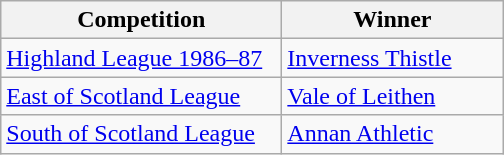<table class="wikitable">
<tr>
<th width=180>Competition</th>
<th width=140>Winner</th>
</tr>
<tr>
<td><a href='#'>Highland League 1986–87</a></td>
<td><a href='#'>Inverness Thistle</a></td>
</tr>
<tr>
<td><a href='#'>East of Scotland League</a></td>
<td><a href='#'>Vale of Leithen</a></td>
</tr>
<tr>
<td><a href='#'>South of Scotland League</a></td>
<td><a href='#'>Annan Athletic</a></td>
</tr>
</table>
